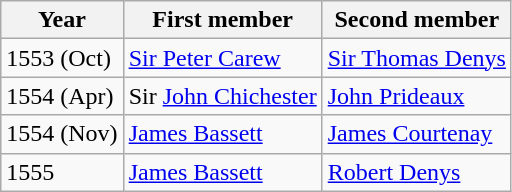<table class="wikitable">
<tr>
<th>Year</th>
<th>First member</th>
<th>Second member</th>
</tr>
<tr>
<td>1553 (Oct)</td>
<td><a href='#'>Sir Peter Carew</a></td>
<td><a href='#'>Sir Thomas Denys</a></td>
</tr>
<tr>
<td>1554 (Apr)</td>
<td>Sir <a href='#'>John Chichester</a></td>
<td><a href='#'>John Prideaux</a></td>
</tr>
<tr>
<td>1554 (Nov)</td>
<td><a href='#'>James Bassett</a></td>
<td><a href='#'>James Courtenay</a></td>
</tr>
<tr>
<td>1555</td>
<td><a href='#'>James Bassett</a></td>
<td><a href='#'>Robert Denys</a></td>
</tr>
</table>
